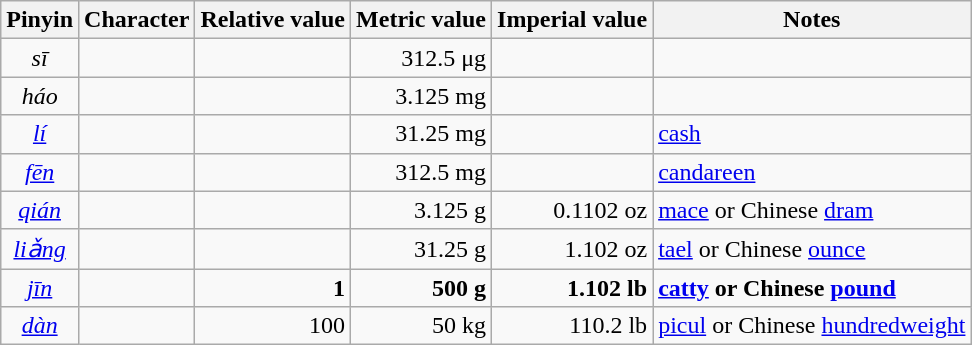<table class="wikitable">
<tr>
<th>Pinyin</th>
<th>Character</th>
<th>Relative value</th>
<th>Metric value</th>
<th>Imperial value</th>
<th>Notes</th>
</tr>
<tr>
<td align=center><em>sī</em></td>
<td align=right></td>
<td align=right></td>
<td align=right>312.5 μg</td>
<td align=right></td>
<td align=left></td>
</tr>
<tr>
<td align=center><em>háo</em></td>
<td align=right></td>
<td align=right></td>
<td align=right>3.125 mg</td>
<td align=right></td>
<td align=left></td>
</tr>
<tr>
<td align=center><em><a href='#'>lí</a></em></td>
<td align=right></td>
<td align=right></td>
<td align=right>31.25 mg</td>
<td align=right></td>
<td align=left><a href='#'>cash</a></td>
</tr>
<tr>
<td align=center><em><a href='#'>fēn</a></em></td>
<td align=right></td>
<td align=right></td>
<td align=right>312.5 mg</td>
<td align=right></td>
<td align=left><a href='#'>candareen</a></td>
</tr>
<tr>
<td align=center><em><a href='#'>qián</a></em></td>
<td align=right></td>
<td align=right></td>
<td align=right>3.125 g</td>
<td align=right>0.1102 oz</td>
<td align=left><a href='#'>mace</a> or Chinese <a href='#'>dram</a></td>
</tr>
<tr>
<td align=center><em><a href='#'>liǎng</a></em></td>
<td align=right></td>
<td align=right></td>
<td align=right>31.25 g</td>
<td align=right>1.102 oz</td>
<td align=left><a href='#'>tael</a> or Chinese <a href='#'>ounce</a></td>
</tr>
<tr>
<td align=center><em><a href='#'>jīn</a></em></td>
<td align=right><strong></strong></td>
<td align=right><strong>1</strong></td>
<td align=right><strong>500 g</strong></td>
<td align=right><strong>1.102 lb</strong></td>
<td align=left><strong><a href='#'>catty</a> or Chinese <a href='#'>pound</a></strong></td>
</tr>
<tr>
<td align=center><em><a href='#'>dàn</a></em></td>
<td align=right></td>
<td align=right>100</td>
<td align=right>50 kg</td>
<td align=right>110.2 lb</td>
<td align=left><a href='#'>picul</a> or Chinese <a href='#'>hundredweight</a></td>
</tr>
</table>
